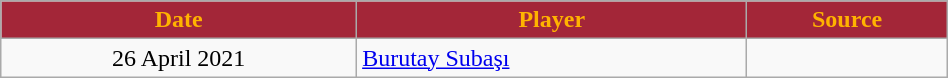<table class="wikitable sortable" style="text-align:center;width:50%;">
<tr>
<th scope="col" style="background-color:#A32638;color:#FFB300">Date</th>
<th scope="col" style="background-color:#A32638;color:#FFB300">Player</th>
<th scope="col" class="unsortable" style="background-color:#A32638;color:#FFB300">Source</th>
</tr>
<tr>
<td>26 April 2021</td>
<td align=left> <a href='#'>Burutay Subaşı</a></td>
<td></td>
</tr>
</table>
